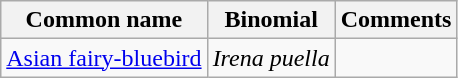<table class="wikitable">
<tr>
<th>Common name</th>
<th>Binomial</th>
<th>Comments</th>
</tr>
<tr>
<td><a href='#'>Asian fairy-bluebird</a></td>
<td><em>Irena puella</em></td>
<td></td>
</tr>
</table>
